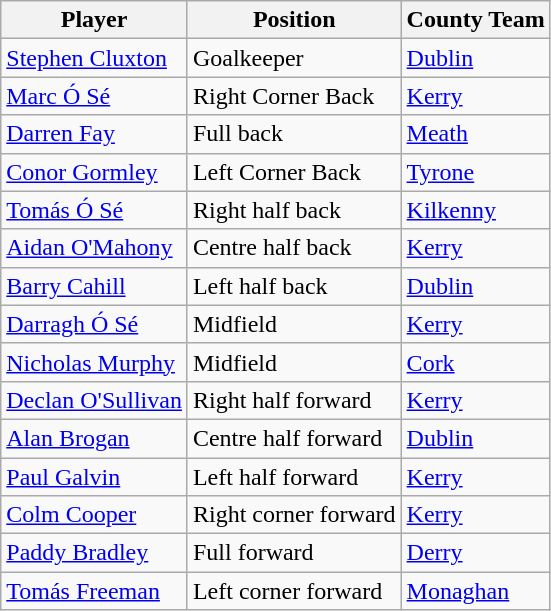<table class="wikitable">
<tr>
<th>Player</th>
<th>Position</th>
<th>County Team</th>
</tr>
<tr>
<td><a href='#'>Stephen Cluxton</a></td>
<td>Goalkeeper</td>
<td><a href='#'>Dublin</a></td>
</tr>
<tr>
<td><a href='#'>Marc Ó Sé</a></td>
<td>Right Corner Back</td>
<td><a href='#'>Kerry</a></td>
</tr>
<tr>
<td><a href='#'>Darren Fay</a></td>
<td>Full back</td>
<td><a href='#'>Meath</a></td>
</tr>
<tr>
<td><a href='#'>Conor Gormley</a></td>
<td>Left Corner Back</td>
<td><a href='#'>Tyrone</a></td>
</tr>
<tr>
<td><a href='#'>Tomás Ó Sé</a></td>
<td>Right half back</td>
<td><a href='#'>Kilkenny</a></td>
</tr>
<tr>
<td><a href='#'>Aidan O'Mahony</a></td>
<td>Centre half back</td>
<td><a href='#'>Kerry</a></td>
</tr>
<tr>
<td><a href='#'>Barry Cahill</a></td>
<td>Left half back</td>
<td><a href='#'>Dublin</a></td>
</tr>
<tr>
<td><a href='#'>Darragh Ó Sé</a></td>
<td>Midfield</td>
<td><a href='#'>Kerry</a></td>
</tr>
<tr>
<td><a href='#'>Nicholas Murphy</a></td>
<td>Midfield</td>
<td><a href='#'>Cork</a></td>
</tr>
<tr>
<td><a href='#'>Declan O'Sullivan</a></td>
<td>Right half forward</td>
<td><a href='#'>Kerry</a></td>
</tr>
<tr>
<td><a href='#'>Alan Brogan</a></td>
<td>Centre half forward</td>
<td><a href='#'>Dublin</a></td>
</tr>
<tr>
<td><a href='#'>Paul Galvin</a></td>
<td>Left half forward</td>
<td><a href='#'>Kerry</a></td>
</tr>
<tr>
<td><a href='#'>Colm Cooper</a></td>
<td>Right corner forward</td>
<td><a href='#'>Kerry</a></td>
</tr>
<tr>
<td><a href='#'>Paddy Bradley</a></td>
<td>Full forward</td>
<td><a href='#'>Derry</a></td>
</tr>
<tr>
<td><a href='#'>Tomás Freeman</a></td>
<td>Left corner forward</td>
<td><a href='#'>Monaghan</a></td>
</tr>
</table>
